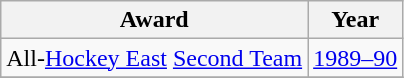<table class="wikitable">
<tr>
<th>Award</th>
<th>Year</th>
</tr>
<tr>
<td>All-<a href='#'>Hockey East</a> <a href='#'>Second Team</a></td>
<td><a href='#'>1989–90</a></td>
</tr>
<tr>
</tr>
</table>
